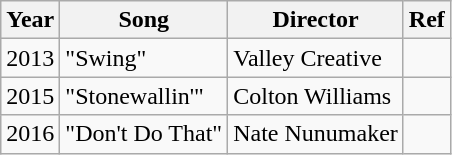<table class="wikitable">
<tr>
<th>Year</th>
<th>Song</th>
<th>Director</th>
<th>Ref</th>
</tr>
<tr>
<td>2013</td>
<td>"Swing"</td>
<td>Valley Creative</td>
<td></td>
</tr>
<tr>
<td>2015</td>
<td>"Stonewallin'"</td>
<td>Colton Williams</td>
<td></td>
</tr>
<tr>
<td>2016</td>
<td>"Don't Do That"</td>
<td>Nate Nunumaker</td>
<td></td>
</tr>
</table>
